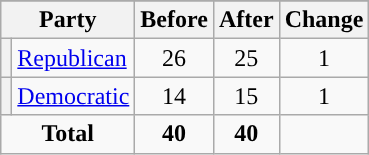<table class="wikitable" style="text-align:center;">
<tr>
</tr>
<tr>
<th colspan=2>Party</th>
<th>Before</th>
<th>After</th>
<th>Change</th>
</tr>
<tr>
<th style="background-color:"></th>
<td style="text-align:left;"><a href='#'>Republican</a></td>
<td>26</td>
<td>25</td>
<td> 1</td>
</tr>
<tr>
<th style="background-color:"></th>
<td style="text-align:left;"><a href='#'>Democratic</a></td>
<td>14</td>
<td>15</td>
<td> 1</td>
</tr>
<tr>
<td colspan=2><strong>Total</strong></td>
<td><strong>40</strong></td>
<td><strong>40</strong></td>
<td></td>
</tr>
</table>
